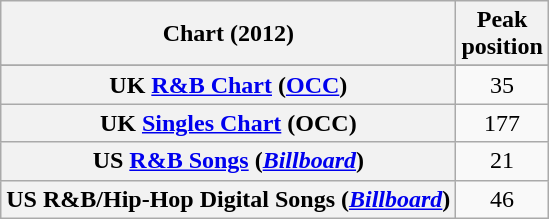<table class="wikitable sortable plainrowheaders">
<tr>
<th>Chart (2012)</th>
<th>Peak<br>position</th>
</tr>
<tr>
</tr>
<tr>
<th scope="row">UK <a href='#'>R&B Chart</a> (<a href='#'>OCC</a>)</th>
<td style="text-align:center;">35</td>
</tr>
<tr>
<th scope="row">UK <a href='#'>Singles Chart</a> (OCC)</th>
<td style="text-align:center;">177</td>
</tr>
<tr>
<th scope="row">US <a href='#'>R&B Songs</a> (<a href='#'><em>Billboard</em></a>)</th>
<td style="text-align:center;">21</td>
</tr>
<tr>
<th scope="row">US R&B/Hip-Hop Digital Songs (<em><a href='#'>Billboard</a></em>)</th>
<td style="text-align:center;">46 </td>
</tr>
</table>
